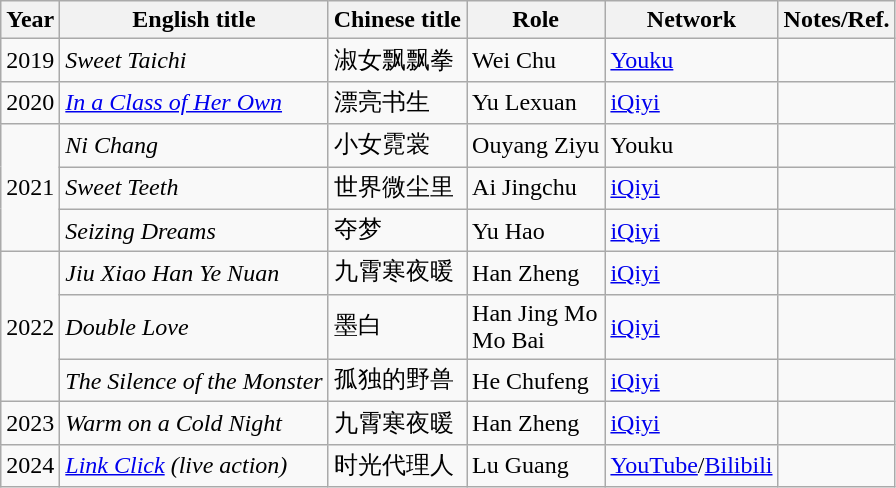<table class="wikitable sortable">
<tr>
<th>Year</th>
<th>English title</th>
<th>Chinese title</th>
<th>Role</th>
<th>Network</th>
<th class="unsortable">Notes/Ref.</th>
</tr>
<tr>
<td>2019</td>
<td><em>Sweet Taichi</em></td>
<td>淑女飘飘拳</td>
<td>Wei Chu</td>
<td><a href='#'>Youku</a></td>
<td></td>
</tr>
<tr>
<td>2020</td>
<td><em><a href='#'>In a Class of Her Own</a></em></td>
<td>漂亮书生</td>
<td>Yu Lexuan</td>
<td><a href='#'>iQiyi</a></td>
<td></td>
</tr>
<tr>
<td rowspan="3">2021</td>
<td><em>Ni Chang</em></td>
<td>小女霓裳</td>
<td>Ouyang Ziyu</td>
<td>Youku</td>
<td></td>
</tr>
<tr>
<td><em>Sweet Teeth</em></td>
<td>世界微尘里</td>
<td>Ai Jingchu</td>
<td><a href='#'>iQiyi</a></td>
<td></td>
</tr>
<tr>
<td><em>Seizing Dreams</em></td>
<td>夺梦</td>
<td>Yu Hao</td>
<td><a href='#'>iQiyi</a></td>
<td></td>
</tr>
<tr>
<td rowspan="3">2022</td>
<td><em>Jiu Xiao Han Ye Nuan</em></td>
<td>九霄寒夜暖</td>
<td>Han Zheng</td>
<td><a href='#'>iQiyi</a></td>
<td></td>
</tr>
<tr>
<td><em>Double Love </em></td>
<td>墨白</td>
<td>Han Jing Mo<br>Mo Bai</td>
<td><a href='#'>iQiyi</a></td>
<td></td>
</tr>
<tr>
<td><em>The Silence of the Monster</em></td>
<td>孤独的野兽</td>
<td>He Chufeng</td>
<td><a href='#'>iQiyi</a></td>
</tr>
<tr>
<td>2023</td>
<td><em>Warm on a Cold Night</em></td>
<td>九霄寒夜暖</td>
<td>Han Zheng</td>
<td><a href='#'>iQiyi</a></td>
<td></td>
</tr>
<tr>
<td>2024</td>
<td><em><a href='#'>Link Click</a> (live action)</em></td>
<td>时光代理人</td>
<td>Lu Guang</td>
<td><a href='#'>YouTube</a>/<a href='#'>Bilibili</a></td>
</tr>
</table>
